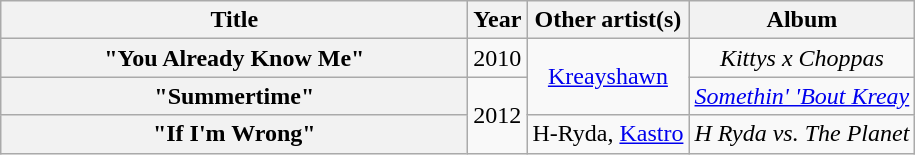<table class="wikitable plainrowheaders" style="text-align:center;">
<tr>
<th scope="col" style="width:19em;">Title</th>
<th scope="col">Year</th>
<th scope="col">Other artist(s)</th>
<th scope="col">Album</th>
</tr>
<tr>
<th scope="row">"You Already Know Me"</th>
<td>2010</td>
<td rowspan="2"><a href='#'>Kreayshawn</a></td>
<td><em>Kittys x Choppas</em></td>
</tr>
<tr>
<th scope="row">"Summertime"</th>
<td rowspan="2">2012</td>
<td><em><a href='#'>Somethin' 'Bout Kreay</a></em></td>
</tr>
<tr>
<th scope="row">"If I'm Wrong"</th>
<td>H-Ryda, <a href='#'>Kastro</a></td>
<td><em>H Ryda vs. The Planet</em></td>
</tr>
</table>
